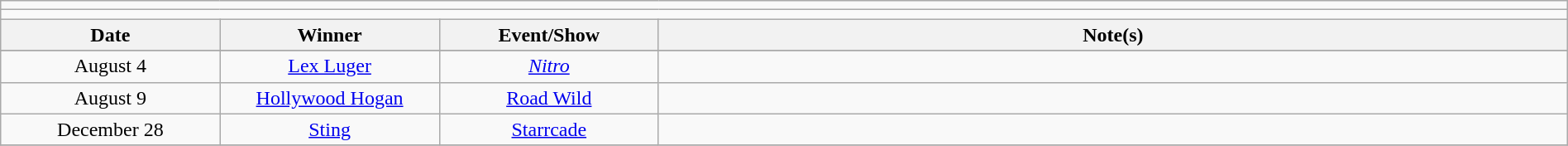<table class="wikitable" style="text-align:center; width:100%;">
<tr>
<td colspan="5"></td>
</tr>
<tr>
<td colspan="5"><strong></strong></td>
</tr>
<tr>
<th width="14%">Date</th>
<th width="14%">Winner</th>
<th width="14%">Event/Show</th>
<th width="58%">Note(s)</th>
</tr>
<tr>
</tr>
<tr>
<td>August 4</td>
<td><a href='#'>Lex Luger</a></td>
<td><em><a href='#'>Nitro</a></em></td>
<td align="left"></td>
</tr>
<tr>
<td>August 9</td>
<td><a href='#'>Hollywood Hogan</a></td>
<td><a href='#'>Road Wild</a></td>
<td align="left"></td>
</tr>
<tr>
<td>December 28</td>
<td><a href='#'>Sting</a></td>
<td><a href='#'>Starrcade</a></td>
<td align="left"></td>
</tr>
<tr>
</tr>
</table>
